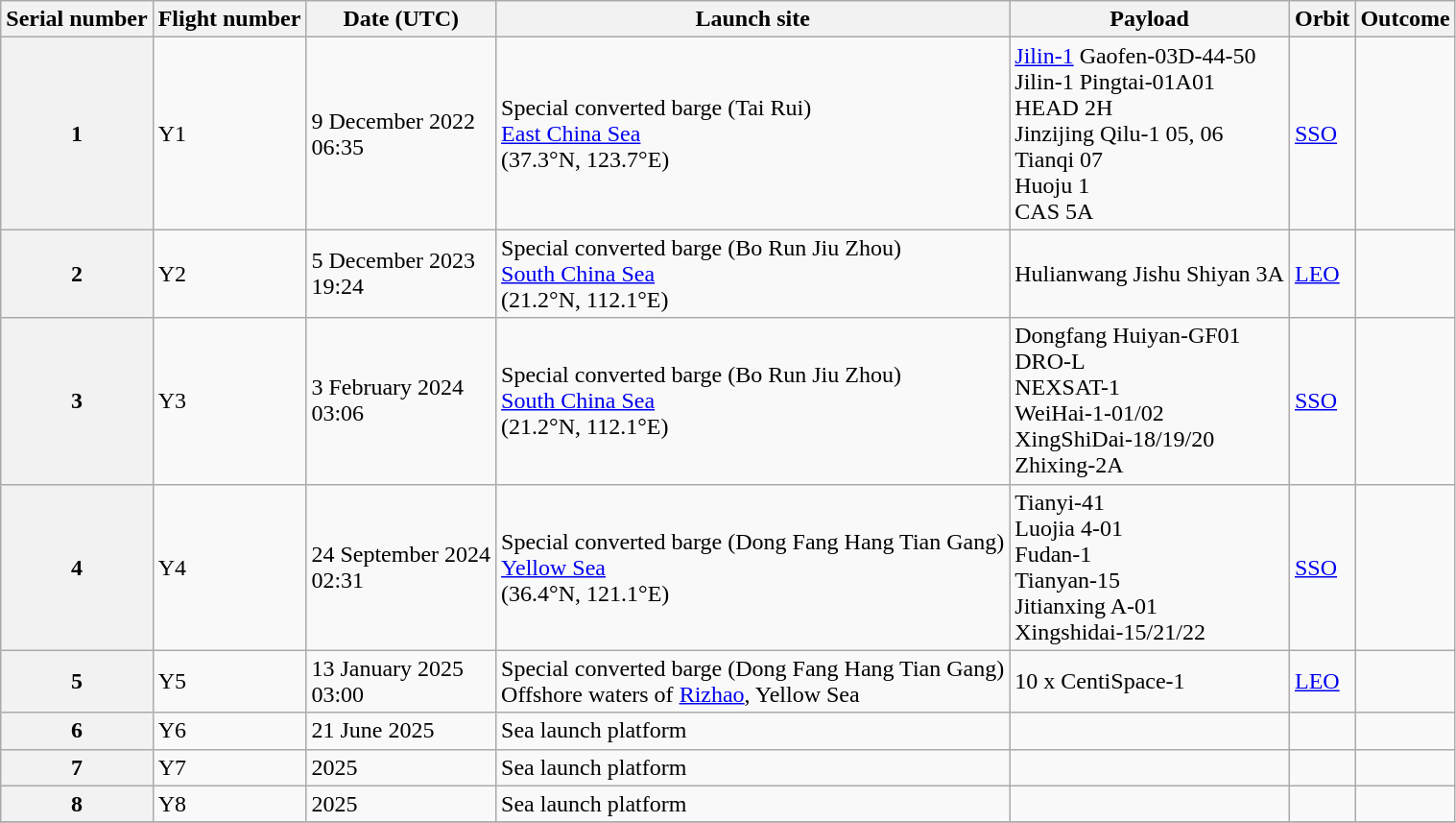<table class="wikitable">
<tr>
<th>Serial number</th>
<th>Flight number</th>
<th>Date (UTC)</th>
<th>Launch site</th>
<th>Payload</th>
<th>Orbit</th>
<th>Outcome</th>
</tr>
<tr>
<th>1</th>
<td>Y1</td>
<td>9 December 2022<br>06:35</td>
<td>Special converted barge (Tai Rui)<br><a href='#'>East China Sea</a><br>(37.3°N, 123.7°E)</td>
<td><a href='#'>Jilin-1</a> Gaofen-03D-44-50<br>Jilin-1 Pingtai-01A01<br>HEAD 2H<br>Jinzijing Qilu-1 05, 06<br>Tianqi 07<br>Huoju 1<br>CAS 5A</td>
<td><a href='#'>SSO</a></td>
<td></td>
</tr>
<tr>
<th>2</th>
<td>Y2</td>
<td>5 December 2023<br>19:24</td>
<td>Special converted barge (Bo Run Jiu Zhou)<br><a href='#'>South China Sea</a><br>(21.2°N, 112.1°E)</td>
<td>Hulianwang Jishu Shiyan 3A</td>
<td><a href='#'>LEO</a></td>
<td></td>
</tr>
<tr>
<th>3</th>
<td>Y3</td>
<td>3 February 2024<br>03:06</td>
<td>Special converted barge (Bo Run Jiu Zhou)<br><a href='#'>South China Sea</a><br>(21.2°N, 112.1°E)</td>
<td>Dongfang Huiyan-GF01<br>DRO-L<br>NEXSAT-1<br>WeiHai-1-01/02<br>XingShiDai-18/19/20<br>Zhixing-2A</td>
<td><a href='#'>SSO</a></td>
<td></td>
</tr>
<tr>
<th>4</th>
<td>Y4</td>
<td>24 September 2024<br>02:31</td>
<td>Special converted barge (Dong Fang Hang Tian Gang)<br><a href='#'>Yellow Sea</a><br>(36.4°N, 121.1°E)</td>
<td>Tianyi-41<br>Luojia 4-01<br>Fudan-1<br>Tianyan-15<br>Jitianxing A-01<br>Xingshidai-15/21/22</td>
<td><a href='#'>SSO</a></td>
<td></td>
</tr>
<tr>
<th>5</th>
<td>Y5</td>
<td>13 January 2025<br>03:00</td>
<td>Special converted barge (Dong Fang Hang Tian Gang)<br>Offshore waters of <a href='#'>Rizhao</a>, Yellow Sea</td>
<td>10 x CentiSpace-1</td>
<td><a href='#'>LEO</a></td>
<td></td>
</tr>
<tr>
<th>6</th>
<td>Y6</td>
<td>21 June 2025</td>
<td>Sea launch platform</td>
<td></td>
<td></td>
<td></td>
</tr>
<tr>
<th>7</th>
<td>Y7</td>
<td>2025</td>
<td>Sea launch platform</td>
<td></td>
<td></td>
<td></td>
</tr>
<tr>
<th>8</th>
<td>Y8</td>
<td>2025</td>
<td>Sea launch platform</td>
<td></td>
<td></td>
<td></td>
</tr>
<tr>
</tr>
</table>
